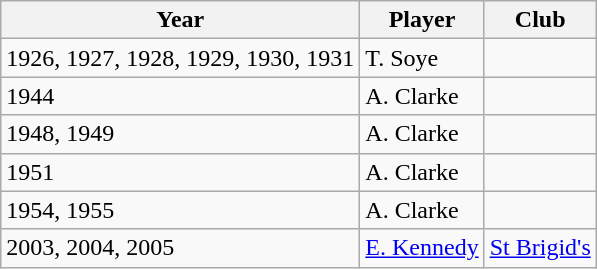<table class="wikitable">
<tr>
<th>Year</th>
<th>Player</th>
<th>Club</th>
</tr>
<tr>
<td>1926, 1927, 1928, 1929, 1930, 1931</td>
<td>T. Soye</td>
<td></td>
</tr>
<tr>
<td>1944</td>
<td>A. Clarke</td>
<td></td>
</tr>
<tr>
<td>1948, 1949</td>
<td>A. Clarke</td>
<td></td>
</tr>
<tr>
<td>1951</td>
<td>A. Clarke</td>
<td></td>
</tr>
<tr>
<td>1954, 1955</td>
<td>A. Clarke</td>
<td></td>
</tr>
<tr>
<td>2003, 2004, 2005</td>
<td><a href='#'>E. Kennedy</a></td>
<td><a href='#'>St Brigid's</a></td>
</tr>
</table>
